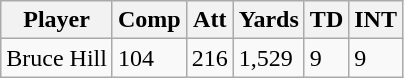<table class="wikitable">
<tr>
<th>Player</th>
<th>Comp</th>
<th>Att</th>
<th>Yards</th>
<th>TD</th>
<th>INT</th>
</tr>
<tr>
<td>Bruce Hill</td>
<td>104</td>
<td>216</td>
<td>1,529</td>
<td>9</td>
<td>9</td>
</tr>
</table>
